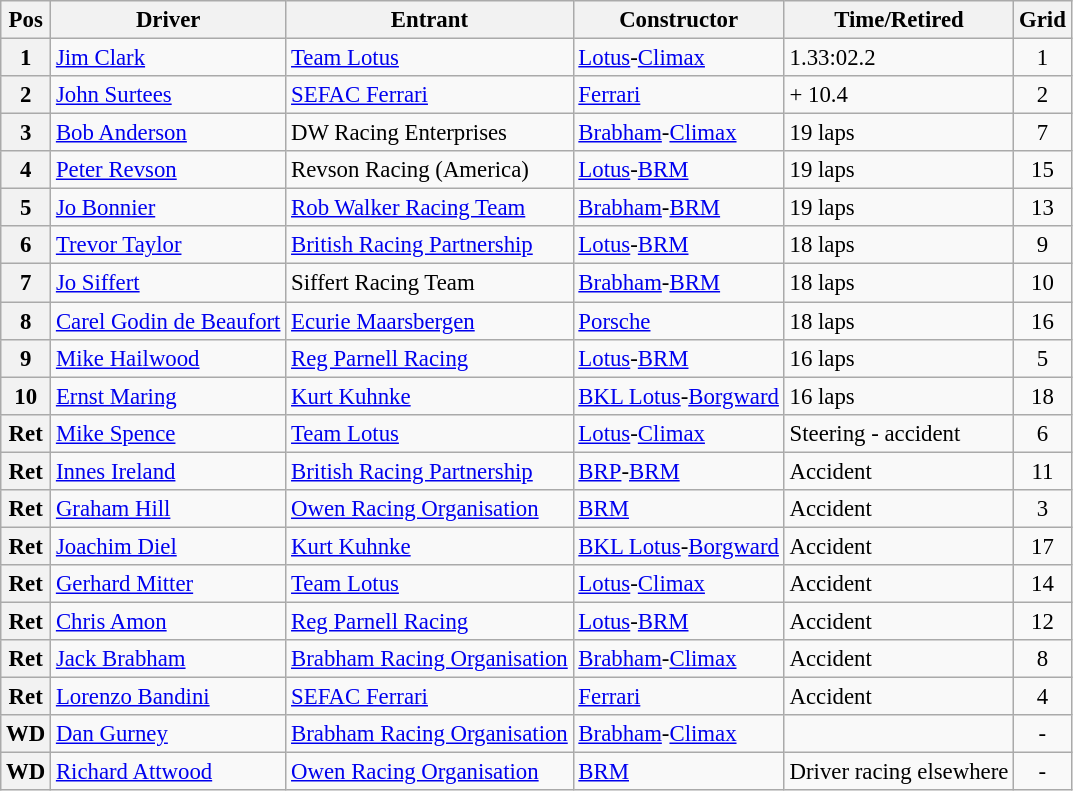<table class="wikitable" style="font-size: 95%;">
<tr>
<th>Pos</th>
<th>Driver</th>
<th>Entrant</th>
<th>Constructor</th>
<th>Time/Retired</th>
<th>Grid</th>
</tr>
<tr>
<th>1</th>
<td> <a href='#'>Jim Clark</a></td>
<td><a href='#'>Team Lotus</a></td>
<td><a href='#'>Lotus</a>-<a href='#'>Climax</a></td>
<td>1.33:02.2</td>
<td style="text-align:center">1</td>
</tr>
<tr>
<th>2</th>
<td> <a href='#'>John Surtees</a></td>
<td><a href='#'>SEFAC Ferrari</a></td>
<td><a href='#'>Ferrari</a></td>
<td>+ 10.4</td>
<td style="text-align:center">2</td>
</tr>
<tr>
<th>3</th>
<td> <a href='#'>Bob Anderson</a></td>
<td>DW Racing Enterprises</td>
<td><a href='#'>Brabham</a>-<a href='#'>Climax</a></td>
<td>19 laps</td>
<td style="text-align:center">7</td>
</tr>
<tr>
<th>4</th>
<td> <a href='#'>Peter Revson</a></td>
<td>Revson Racing (America)</td>
<td><a href='#'>Lotus</a>-<a href='#'>BRM</a></td>
<td>19 laps</td>
<td style="text-align:center">15</td>
</tr>
<tr>
<th>5</th>
<td> <a href='#'>Jo Bonnier</a></td>
<td><a href='#'>Rob Walker Racing Team</a></td>
<td><a href='#'>Brabham</a>-<a href='#'>BRM</a></td>
<td>19 laps</td>
<td style="text-align:center">13</td>
</tr>
<tr>
<th>6</th>
<td> <a href='#'>Trevor Taylor</a></td>
<td><a href='#'>British Racing Partnership</a></td>
<td><a href='#'>Lotus</a>-<a href='#'>BRM</a></td>
<td>18 laps</td>
<td style="text-align:center">9</td>
</tr>
<tr>
<th>7</th>
<td> <a href='#'>Jo Siffert</a></td>
<td>Siffert Racing Team</td>
<td><a href='#'>Brabham</a>-<a href='#'>BRM</a></td>
<td>18 laps</td>
<td style="text-align:center">10</td>
</tr>
<tr>
<th>8</th>
<td> <a href='#'>Carel Godin de Beaufort</a></td>
<td><a href='#'>Ecurie Maarsbergen</a></td>
<td><a href='#'>Porsche</a></td>
<td>18 laps</td>
<td style="text-align:center">16</td>
</tr>
<tr>
<th>9</th>
<td> <a href='#'>Mike Hailwood</a></td>
<td><a href='#'>Reg Parnell Racing</a></td>
<td><a href='#'>Lotus</a>-<a href='#'>BRM</a></td>
<td>16 laps</td>
<td style="text-align:center">5</td>
</tr>
<tr>
<th>10</th>
<td> <a href='#'>Ernst Maring</a></td>
<td><a href='#'>Kurt Kuhnke</a></td>
<td><a href='#'>BKL Lotus</a>-<a href='#'>Borgward</a></td>
<td>16 laps</td>
<td style="text-align:center">18</td>
</tr>
<tr>
<th>Ret</th>
<td> <a href='#'>Mike Spence</a></td>
<td><a href='#'>Team Lotus</a></td>
<td><a href='#'>Lotus</a>-<a href='#'>Climax</a></td>
<td>Steering - accident</td>
<td style="text-align:center">6</td>
</tr>
<tr>
<th>Ret</th>
<td> <a href='#'>Innes Ireland</a></td>
<td><a href='#'>British Racing Partnership</a></td>
<td><a href='#'>BRP</a>-<a href='#'>BRM</a></td>
<td>Accident</td>
<td style="text-align:center">11</td>
</tr>
<tr>
<th>Ret</th>
<td> <a href='#'>Graham Hill</a></td>
<td><a href='#'>Owen Racing Organisation</a></td>
<td><a href='#'>BRM</a></td>
<td>Accident</td>
<td style="text-align:center">3</td>
</tr>
<tr>
<th>Ret</th>
<td> <a href='#'>Joachim Diel</a></td>
<td><a href='#'>Kurt Kuhnke</a></td>
<td><a href='#'>BKL Lotus</a>-<a href='#'>Borgward</a></td>
<td>Accident</td>
<td style="text-align:center">17</td>
</tr>
<tr>
<th>Ret</th>
<td> <a href='#'>Gerhard Mitter</a></td>
<td><a href='#'>Team Lotus</a></td>
<td><a href='#'>Lotus</a>-<a href='#'>Climax</a></td>
<td>Accident</td>
<td style="text-align:center">14</td>
</tr>
<tr>
<th>Ret</th>
<td> <a href='#'>Chris Amon</a></td>
<td><a href='#'>Reg Parnell Racing</a></td>
<td><a href='#'>Lotus</a>-<a href='#'>BRM</a></td>
<td>Accident</td>
<td style="text-align:center">12</td>
</tr>
<tr>
<th>Ret</th>
<td> <a href='#'>Jack Brabham</a></td>
<td><a href='#'>Brabham Racing Organisation</a></td>
<td><a href='#'>Brabham</a>-<a href='#'>Climax</a></td>
<td>Accident</td>
<td style="text-align:center">8</td>
</tr>
<tr>
<th>Ret</th>
<td> <a href='#'>Lorenzo Bandini</a></td>
<td><a href='#'>SEFAC Ferrari</a></td>
<td><a href='#'>Ferrari</a></td>
<td>Accident</td>
<td style="text-align:center">4</td>
</tr>
<tr>
<th>WD</th>
<td> <a href='#'>Dan Gurney</a></td>
<td><a href='#'>Brabham Racing Organisation</a></td>
<td><a href='#'>Brabham</a>-<a href='#'>Climax</a></td>
<td></td>
<td style="text-align:center">-</td>
</tr>
<tr>
<th>WD</th>
<td> <a href='#'>Richard Attwood</a></td>
<td><a href='#'>Owen Racing Organisation</a></td>
<td><a href='#'>BRM</a></td>
<td>Driver racing elsewhere</td>
<td style="text-align:center">-</td>
</tr>
</table>
